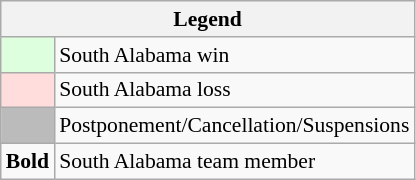<table class="wikitable" style="font-size:90%">
<tr>
<th colspan="2">Legend</th>
</tr>
<tr>
<td bgcolor="#ddffdd"> </td>
<td>South Alabama win</td>
</tr>
<tr>
<td bgcolor="#ffdddd"> </td>
<td>South Alabama loss</td>
</tr>
<tr>
<td bgcolor="#bbbbbb"> </td>
<td>Postponement/Cancellation/Suspensions</td>
</tr>
<tr>
<td><strong>Bold</strong></td>
<td>South Alabama team member</td>
</tr>
</table>
